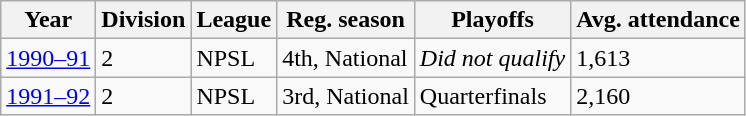<table class="wikitable">
<tr>
<th>Year</th>
<th>Division</th>
<th>League</th>
<th>Reg. season</th>
<th>Playoffs</th>
<th>Avg. attendance</th>
</tr>
<tr>
<td><a href='#'>1990–91</a></td>
<td>2</td>
<td>NPSL</td>
<td>4th, National</td>
<td><em>Did not qualify</em></td>
<td>1,613</td>
</tr>
<tr>
<td><a href='#'>1991–92</a></td>
<td>2</td>
<td>NPSL</td>
<td>3rd, National</td>
<td>Quarterfinals</td>
<td>2,160</td>
</tr>
</table>
